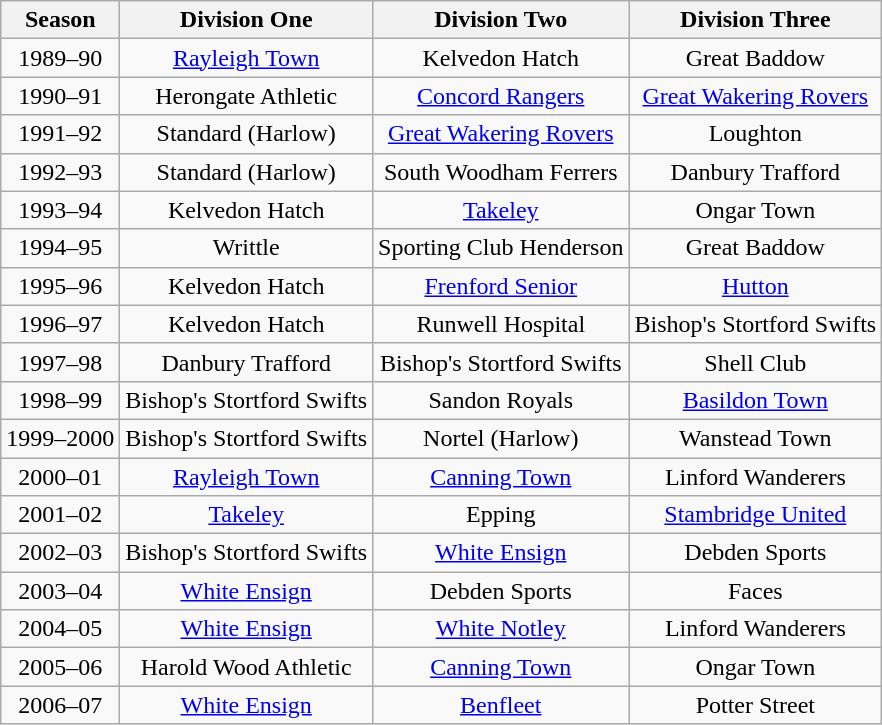<table class="wikitable" style="text-align: center">
<tr>
<th>Season</th>
<th>Division One</th>
<th>Division Two</th>
<th>Division Three</th>
</tr>
<tr>
<td>1989–90</td>
<td><a href='#'>Rayleigh Town</a></td>
<td>Kelvedon Hatch</td>
<td>Great Baddow</td>
</tr>
<tr>
<td>1990–91</td>
<td>Herongate Athletic</td>
<td><a href='#'>Concord Rangers</a></td>
<td><a href='#'>Great Wakering Rovers</a></td>
</tr>
<tr>
<td>1991–92</td>
<td>Standard (Harlow)</td>
<td><a href='#'>Great Wakering Rovers</a></td>
<td>Loughton</td>
</tr>
<tr>
<td>1992–93</td>
<td>Standard (Harlow)</td>
<td>South Woodham Ferrers</td>
<td>Danbury Trafford</td>
</tr>
<tr>
<td>1993–94</td>
<td>Kelvedon Hatch</td>
<td><a href='#'>Takeley</a></td>
<td>Ongar Town</td>
</tr>
<tr>
<td>1994–95</td>
<td>Writtle</td>
<td>Sporting Club Henderson</td>
<td>Great Baddow</td>
</tr>
<tr>
<td>1995–96</td>
<td>Kelvedon Hatch</td>
<td><a href='#'>Frenford Senior</a></td>
<td><a href='#'>Hutton</a></td>
</tr>
<tr>
<td>1996–97</td>
<td>Kelvedon Hatch</td>
<td>Runwell Hospital</td>
<td>Bishop's Stortford Swifts</td>
</tr>
<tr>
<td>1997–98</td>
<td>Danbury Trafford</td>
<td>Bishop's Stortford Swifts</td>
<td>Shell Club</td>
</tr>
<tr>
<td>1998–99</td>
<td>Bishop's Stortford Swifts</td>
<td>Sandon Royals</td>
<td><a href='#'>Basildon Town</a></td>
</tr>
<tr>
<td>1999–2000</td>
<td>Bishop's Stortford Swifts</td>
<td>Nortel (Harlow)</td>
<td>Wanstead Town</td>
</tr>
<tr>
<td>2000–01</td>
<td><a href='#'>Rayleigh Town</a></td>
<td><a href='#'>Canning Town</a></td>
<td>Linford Wanderers</td>
</tr>
<tr>
<td>2001–02</td>
<td><a href='#'>Takeley</a></td>
<td>Epping</td>
<td><a href='#'>Stambridge United</a></td>
</tr>
<tr>
<td>2002–03</td>
<td>Bishop's Stortford Swifts</td>
<td><a href='#'>White Ensign</a></td>
<td>Debden Sports</td>
</tr>
<tr>
<td>2003–04</td>
<td><a href='#'>White Ensign</a></td>
<td>Debden Sports</td>
<td>Faces</td>
</tr>
<tr>
<td>2004–05</td>
<td><a href='#'>White Ensign</a></td>
<td><a href='#'>White Notley</a></td>
<td>Linford Wanderers</td>
</tr>
<tr>
<td>2005–06</td>
<td>Harold Wood Athletic</td>
<td><a href='#'>Canning Town</a></td>
<td>Ongar Town</td>
</tr>
<tr>
<td>2006–07</td>
<td><a href='#'>White Ensign</a></td>
<td><a href='#'>Benfleet</a></td>
<td>Potter Street</td>
</tr>
</table>
